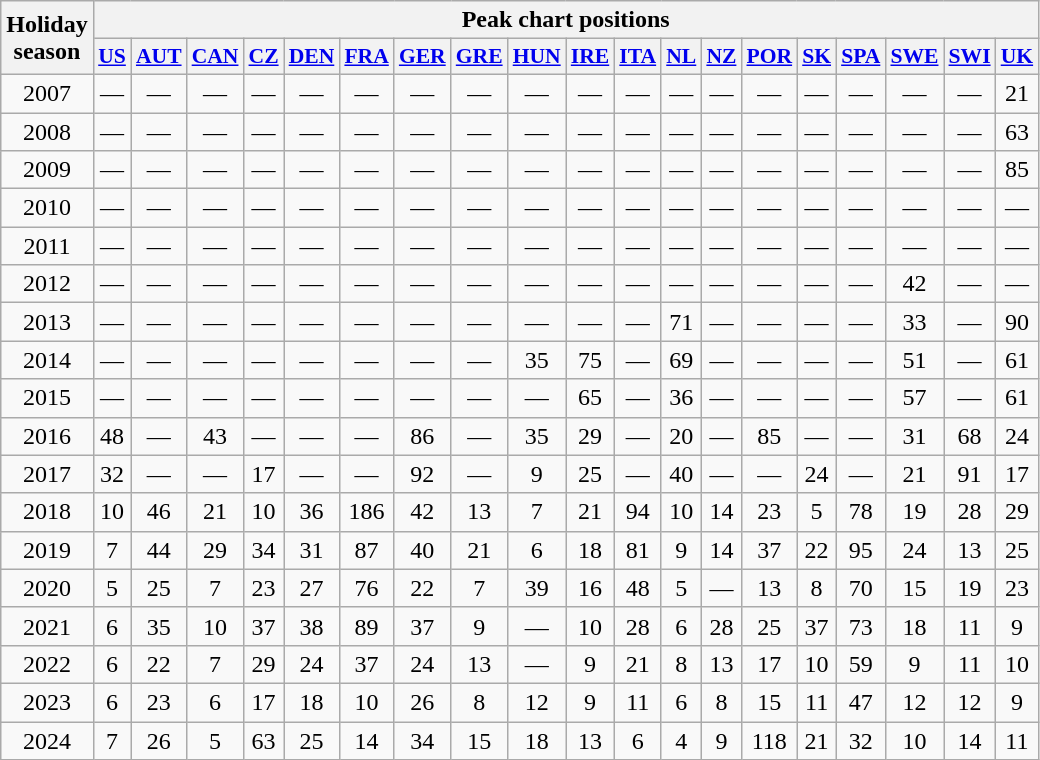<table class = "wikitable" style = text-align:center;>
<tr>
<th rowspan = "2">Holiday<br>season</th>
<th colspan = "20">Peak chart positions</th>
</tr>
<tr style = "width:3em;font-size:90%;">
<th align = center><a href='#'>US</a></th>
<th align = center><a href='#'>AUT</a><br></th>
<th align = center><a href='#'>CAN</a></th>
<th align = center><a href='#'>CZ</a></th>
<th align = center><a href='#'>DEN</a></th>
<th align = center><a href='#'>FRA</a></th>
<th align = center><a href='#'>GER</a><br></th>
<th align = center><a href='#'>GRE</a> <br></th>
<th align = center><a href='#'>HUN</a></th>
<th align = center><a href='#'>IRE</a></th>
<th align = center><a href='#'>ITA</a></th>
<th align = center><a href='#'>NL</a><br></th>
<th align = center><a href='#'>NZ</a></th>
<th align = center><a href='#'>POR</a><br></th>
<th align = center><a href='#'>SK</a></th>
<th align = center><a href='#'>SPA</a></th>
<th align = center><a href='#'>SWE</a><br></th>
<th align = center><a href='#'>SWI</a><br></th>
<th align = center><a href='#'>UK</a><br></th>
</tr>
<tr>
<td>2007</td>
<td>—</td>
<td>—</td>
<td>—</td>
<td>—</td>
<td>—</td>
<td>—</td>
<td>—</td>
<td>—</td>
<td>—</td>
<td>—</td>
<td>—</td>
<td>—</td>
<td>—</td>
<td>—</td>
<td>—</td>
<td>—</td>
<td>—</td>
<td>—</td>
<td>21</td>
</tr>
<tr>
<td>2008</td>
<td>—</td>
<td>—</td>
<td>—</td>
<td>—</td>
<td>—</td>
<td>—</td>
<td>—</td>
<td>—</td>
<td>—</td>
<td>—</td>
<td>—</td>
<td>—</td>
<td>—</td>
<td>—</td>
<td>—</td>
<td>—</td>
<td>—</td>
<td>—</td>
<td>63</td>
</tr>
<tr>
<td>2009</td>
<td>—</td>
<td>—</td>
<td>—</td>
<td>—</td>
<td>—</td>
<td>—</td>
<td>—</td>
<td>—</td>
<td>—</td>
<td>—</td>
<td>—</td>
<td>—</td>
<td>—</td>
<td>—</td>
<td>—</td>
<td>—</td>
<td>—</td>
<td>—</td>
<td>85</td>
</tr>
<tr>
<td>2010</td>
<td>—</td>
<td>—</td>
<td>—</td>
<td>—</td>
<td>—</td>
<td>—</td>
<td>—</td>
<td>—</td>
<td>—</td>
<td>—</td>
<td>—</td>
<td>—</td>
<td>—</td>
<td>—</td>
<td>—</td>
<td>—</td>
<td>—</td>
<td>—</td>
<td>—</td>
</tr>
<tr>
<td>2011</td>
<td>—</td>
<td>—</td>
<td>—</td>
<td>—</td>
<td>—</td>
<td>—</td>
<td>—</td>
<td>—</td>
<td>—</td>
<td>—</td>
<td>—</td>
<td>—</td>
<td>—</td>
<td>—</td>
<td>—</td>
<td>—</td>
<td>—</td>
<td>—</td>
<td>—</td>
</tr>
<tr>
<td>2012</td>
<td>—</td>
<td>—</td>
<td>—</td>
<td>—</td>
<td>—</td>
<td>—</td>
<td>—</td>
<td>—</td>
<td>—</td>
<td>—</td>
<td>—</td>
<td>—</td>
<td>—</td>
<td>—</td>
<td>—</td>
<td>—</td>
<td>42</td>
<td>—</td>
<td>—</td>
</tr>
<tr>
<td>2013</td>
<td>—</td>
<td>—</td>
<td>—</td>
<td>—</td>
<td>—</td>
<td>—</td>
<td>—</td>
<td>—</td>
<td>—</td>
<td>—</td>
<td>—</td>
<td>71</td>
<td>—</td>
<td>—</td>
<td>—</td>
<td>—</td>
<td>33</td>
<td>—</td>
<td>90</td>
</tr>
<tr>
<td>2014</td>
<td>—</td>
<td>—</td>
<td>—</td>
<td>—</td>
<td>—</td>
<td>—</td>
<td>—</td>
<td>—</td>
<td>35</td>
<td>75</td>
<td>—</td>
<td>69</td>
<td>—</td>
<td>—</td>
<td>—</td>
<td>—</td>
<td>51</td>
<td>—</td>
<td>61</td>
</tr>
<tr>
<td>2015</td>
<td>—</td>
<td>—</td>
<td>—</td>
<td>—</td>
<td>—</td>
<td>—</td>
<td>—</td>
<td>—</td>
<td>—</td>
<td>65</td>
<td>—</td>
<td>36</td>
<td>—</td>
<td>—</td>
<td>—</td>
<td>—</td>
<td>57</td>
<td>—</td>
<td>61</td>
</tr>
<tr>
<td>2016</td>
<td>48</td>
<td>—</td>
<td>43</td>
<td>—</td>
<td>—</td>
<td>—</td>
<td>86</td>
<td>—</td>
<td>35</td>
<td>29</td>
<td>—</td>
<td>20</td>
<td>—</td>
<td>85</td>
<td>—</td>
<td>—</td>
<td>31</td>
<td>68</td>
<td>24</td>
</tr>
<tr>
<td>2017</td>
<td>32</td>
<td>—</td>
<td>—</td>
<td>17</td>
<td>—</td>
<td>—</td>
<td>92</td>
<td>—</td>
<td>9</td>
<td>25</td>
<td>—</td>
<td>40</td>
<td>—</td>
<td>—</td>
<td>24</td>
<td>—</td>
<td>21</td>
<td>91</td>
<td>17</td>
</tr>
<tr>
<td>2018</td>
<td>10</td>
<td>46</td>
<td>21</td>
<td>10</td>
<td>36</td>
<td>186</td>
<td>42</td>
<td>13</td>
<td>7</td>
<td>21</td>
<td>94</td>
<td>10</td>
<td>14</td>
<td>23</td>
<td>5</td>
<td>78</td>
<td>19</td>
<td>28</td>
<td>29</td>
</tr>
<tr>
<td>2019</td>
<td>7</td>
<td>44</td>
<td>29</td>
<td>34</td>
<td>31</td>
<td>87</td>
<td>40</td>
<td>21</td>
<td>6</td>
<td>18</td>
<td>81</td>
<td>9</td>
<td>14</td>
<td>37</td>
<td>22</td>
<td>95</td>
<td>24</td>
<td>13</td>
<td>25</td>
</tr>
<tr>
<td>2020</td>
<td>5</td>
<td>25</td>
<td>7</td>
<td>23</td>
<td>27</td>
<td>76</td>
<td>22</td>
<td>7</td>
<td>39</td>
<td>16</td>
<td>48</td>
<td>5</td>
<td>—</td>
<td>13</td>
<td>8</td>
<td>70</td>
<td>15</td>
<td>19</td>
<td>23</td>
</tr>
<tr>
<td>2021</td>
<td>6</td>
<td>35</td>
<td>10</td>
<td>37</td>
<td>38</td>
<td>89</td>
<td>37</td>
<td>9</td>
<td>—</td>
<td>10</td>
<td>28</td>
<td>6</td>
<td>28</td>
<td>25</td>
<td>37</td>
<td>73</td>
<td>18</td>
<td>11</td>
<td>9</td>
</tr>
<tr>
<td>2022</td>
<td>6</td>
<td>22</td>
<td>7</td>
<td>29</td>
<td>24</td>
<td>37</td>
<td>24</td>
<td>13</td>
<td>—</td>
<td>9</td>
<td>21</td>
<td>8</td>
<td>13</td>
<td>17</td>
<td>10</td>
<td>59</td>
<td>9</td>
<td>11</td>
<td>10</td>
</tr>
<tr>
<td>2023</td>
<td>6</td>
<td>23</td>
<td>6</td>
<td>17</td>
<td>18</td>
<td>10</td>
<td>26</td>
<td>8</td>
<td>12</td>
<td>9</td>
<td>11</td>
<td>6</td>
<td>8</td>
<td>15</td>
<td>11</td>
<td>47</td>
<td>12</td>
<td>12</td>
<td>9</td>
</tr>
<tr>
<td>2024</td>
<td>7</td>
<td>26</td>
<td>5</td>
<td>63</td>
<td>25</td>
<td>14</td>
<td>34</td>
<td>15</td>
<td>18</td>
<td>13</td>
<td>6</td>
<td>4</td>
<td>9</td>
<td>118</td>
<td>21</td>
<td>32</td>
<td>10</td>
<td>14</td>
<td>11</td>
</tr>
</table>
